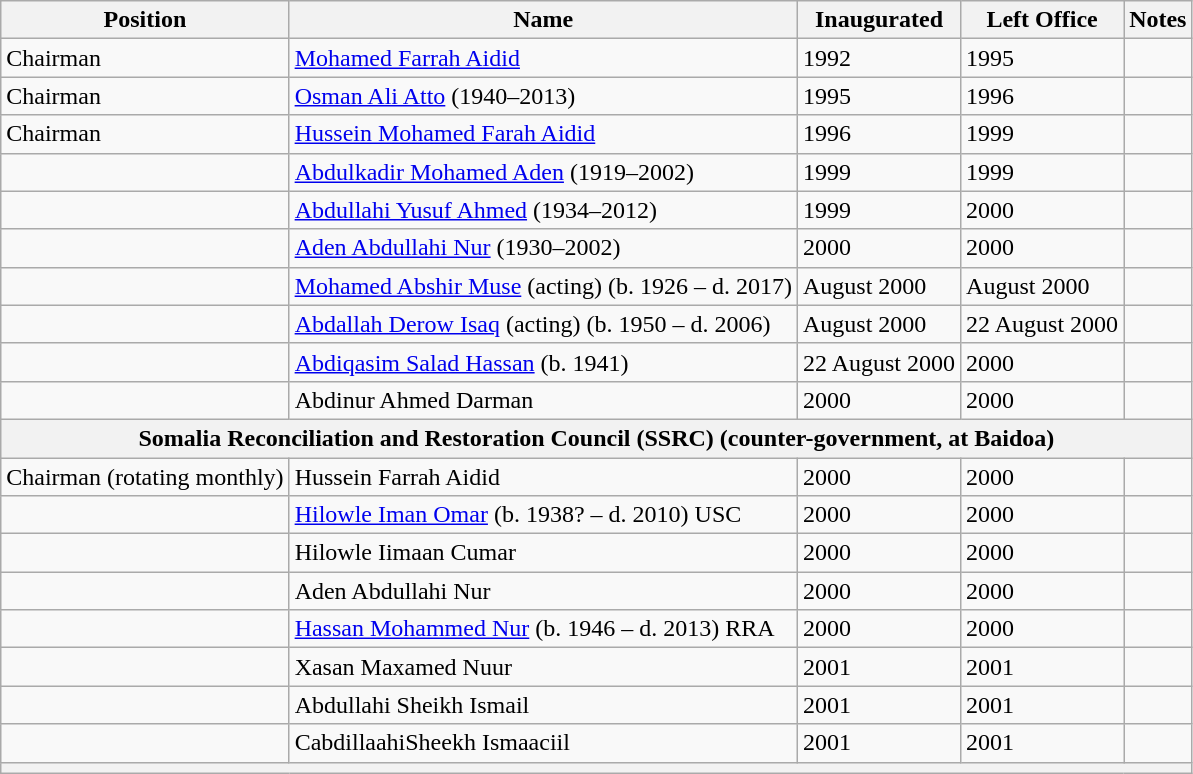<table class="wikitable">
<tr>
<th>Position</th>
<th>Name</th>
<th>Inaugurated</th>
<th>Left Office</th>
<th>Notes</th>
</tr>
<tr>
<td>Chairman</td>
<td><a href='#'>Mohamed Farrah Aidid</a></td>
<td>1992</td>
<td>1995</td>
<td></td>
</tr>
<tr>
<td>Chairman</td>
<td><a href='#'>Osman Ali Atto</a> (1940–2013)</td>
<td>1995</td>
<td>1996</td>
<td></td>
</tr>
<tr>
<td>Chairman</td>
<td><a href='#'>Hussein Mohamed Farah Aidid</a></td>
<td>1996</td>
<td>1999</td>
<td></td>
</tr>
<tr>
<td></td>
<td><a href='#'>Abdulkadir Mohamed Aden</a> (1919–2002)</td>
<td>1999</td>
<td>1999</td>
<td></td>
</tr>
<tr>
<td></td>
<td><a href='#'>Abdullahi Yusuf Ahmed</a> (1934–2012)</td>
<td>1999</td>
<td>2000</td>
<td></td>
</tr>
<tr>
<td></td>
<td><a href='#'>Aden Abdullahi Nur</a> (1930–2002)</td>
<td>2000</td>
<td>2000</td>
<td></td>
</tr>
<tr>
<td></td>
<td><a href='#'>Mohamed Abshir Muse</a> (acting) (b. 1926 – d. 2017)</td>
<td>August 2000<br></td>
<td>August 2000</td>
<td></td>
</tr>
<tr>
<td></td>
<td><a href='#'>Abdallah Derow Isaq</a> (acting) (b. 1950 – d. 2006)</td>
<td>August 2000</td>
<td>22 August 2000</td>
<td></td>
</tr>
<tr>
<td></td>
<td><a href='#'>Abdiqasim Salad Hassan</a> (b. 1941)</td>
<td>22 August 2000</td>
<td>2000</td>
<td></td>
</tr>
<tr>
<td></td>
<td>Abdinur Ahmed Darman</td>
<td>2000</td>
<td>2000</td>
<td></td>
</tr>
<tr>
<th colspan="5" align=center><strong>Somalia Reconciliation and Restoration Council (SSRC)</strong> (counter-government, at Baidoa)</th>
</tr>
<tr>
<td>Chairman (rotating monthly)</td>
<td>Hussein Farrah Aidid</td>
<td>2000</td>
<td>2000</td>
<td></td>
</tr>
<tr>
<td></td>
<td><a href='#'>Hilowle Iman Omar</a> (b. 1938? – d. 2010) USC</td>
<td>2000</td>
<td>2000</td>
<td></td>
</tr>
<tr>
<td></td>
<td>Hilowle Iimaan Cumar</td>
<td>2000</td>
<td>2000</td>
<td></td>
</tr>
<tr>
<td></td>
<td>Aden Abdullahi Nur</td>
<td>2000</td>
<td>2000</td>
<td></td>
</tr>
<tr>
<td></td>
<td><a href='#'>Hassan Mohammed Nur</a> (b. 1946 – d. 2013) RRA</td>
<td>2000</td>
<td>2000</td>
<td></td>
</tr>
<tr>
<td></td>
<td>Xasan Maxamed Nuur</td>
<td>2001</td>
<td>2001</td>
<td></td>
</tr>
<tr>
<td></td>
<td>Abdullahi Sheikh Ismail</td>
<td>2001</td>
<td>2001</td>
<td></td>
</tr>
<tr>
<td></td>
<td>CabdillaahiSheekh Ismaaciil</td>
<td>2001</td>
<td>2001</td>
<td></td>
</tr>
<tr>
<th colspan="5" align=center></th>
</tr>
</table>
